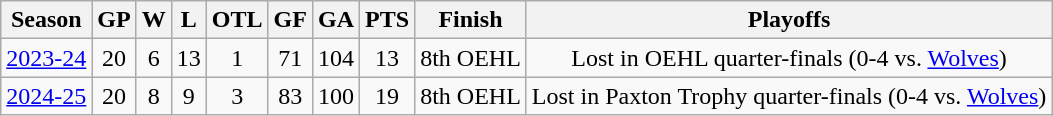<table class="wikitable">
<tr>
<th>Season</th>
<th>GP</th>
<th>W</th>
<th>L</th>
<th>OTL</th>
<th>GF</th>
<th>GA</th>
<th>PTS</th>
<th>Finish</th>
<th>Playoffs</th>
</tr>
<tr align="center">
<td><a href='#'>2023-24</a></td>
<td>20</td>
<td>6</td>
<td>13</td>
<td>1</td>
<td>71</td>
<td>104</td>
<td>13</td>
<td>8th OEHL</td>
<td>Lost in OEHL quarter-finals (0-4 vs. <a href='#'>Wolves</a>)</td>
</tr>
<tr align="center">
<td><a href='#'>2024-25</a></td>
<td>20</td>
<td>8</td>
<td>9</td>
<td>3</td>
<td>83</td>
<td>100</td>
<td>19</td>
<td>8th OEHL</td>
<td>Lost in Paxton Trophy quarter-finals (0-4 vs. <a href='#'>Wolves</a>)</td>
</tr>
</table>
